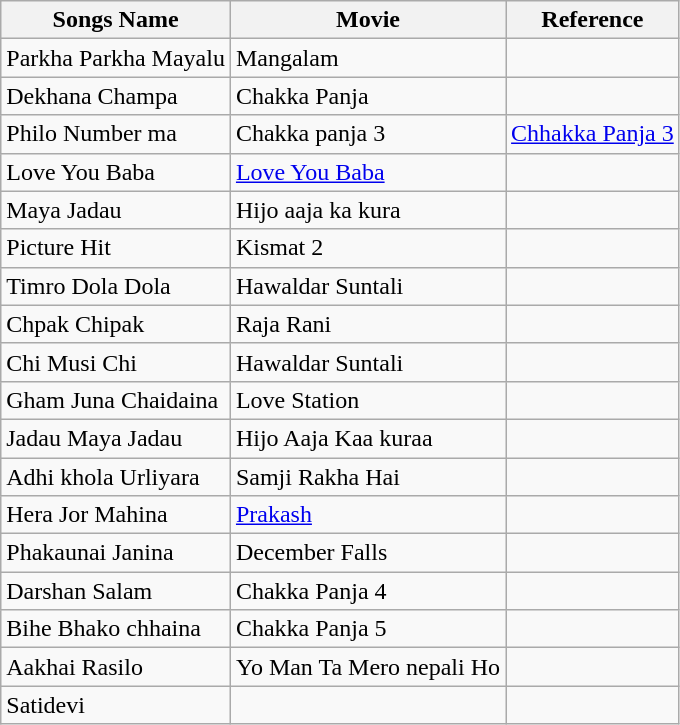<table class="wikitable sortable mw-collapsible mw-collapsed">
<tr>
<th>Songs Name</th>
<th>Movie</th>
<th>Reference</th>
</tr>
<tr>
<td>Parkha Parkha Mayalu</td>
<td>Mangalam</td>
<td></td>
</tr>
<tr>
<td>Dekhana Champa</td>
<td>Chakka Panja</td>
<td></td>
</tr>
<tr>
<td>Philo Number ma</td>
<td>Chakka panja 3</td>
<td><a href='#'>Chhakka Panja 3</a></td>
</tr>
<tr>
<td>Love You Baba</td>
<td><a href='#'>Love You Baba</a></td>
<td></td>
</tr>
<tr>
<td>Maya Jadau</td>
<td>Hijo aaja ka kura</td>
<td></td>
</tr>
<tr>
<td>Picture Hit</td>
<td>Kismat 2</td>
<td></td>
</tr>
<tr>
<td>Timro Dola Dola</td>
<td>Hawaldar Suntali</td>
<td></td>
</tr>
<tr>
<td>Chpak Chipak</td>
<td>Raja Rani</td>
<td></td>
</tr>
<tr>
<td>Chi Musi Chi</td>
<td>Hawaldar Suntali</td>
<td></td>
</tr>
<tr>
<td>Gham Juna Chaidaina</td>
<td>Love Station</td>
<td></td>
</tr>
<tr>
<td>Jadau Maya Jadau</td>
<td>Hijo Aaja Kaa kuraa</td>
<td></td>
</tr>
<tr>
<td>Adhi khola Urliyara</td>
<td>Samji Rakha Hai</td>
<td></td>
</tr>
<tr>
<td>Hera Jor Mahina</td>
<td><a href='#'>Prakash</a></td>
<td></td>
</tr>
<tr>
<td>Phakaunai Janina</td>
<td>December Falls</td>
<td></td>
</tr>
<tr>
<td>Darshan Salam</td>
<td>Chakka Panja 4</td>
<td></td>
</tr>
<tr>
<td>Bihe Bhako chhaina</td>
<td>Chakka Panja 5</td>
<td></td>
</tr>
<tr>
<td>Aakhai Rasilo</td>
<td>Yo Man Ta Mero nepali Ho</td>
<td></td>
</tr>
<tr>
<td>Satidevi</td>
<td></td>
<td></td>
</tr>
</table>
